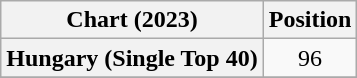<table class="wikitable sortable plainrowheaders" style="text-align:center">
<tr>
<th scope="col">Chart (2023)</th>
<th scope="col">Position</th>
</tr>
<tr>
<th scope="row">Hungary (Single Top 40)</th>
<td>96</td>
</tr>
<tr>
</tr>
</table>
